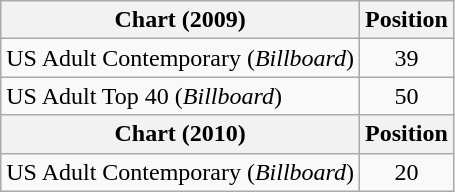<table class="wikitable">
<tr>
<th>Chart (2009)</th>
<th>Position</th>
</tr>
<tr>
<td>US Adult Contemporary (<em>Billboard</em>)</td>
<td align="center">39</td>
</tr>
<tr>
<td>US Adult Top 40 (<em>Billboard</em>)</td>
<td align="center">50</td>
</tr>
<tr>
<th>Chart (2010)</th>
<th>Position</th>
</tr>
<tr>
<td>US Adult Contemporary (<em>Billboard</em>)</td>
<td align="center">20</td>
</tr>
</table>
